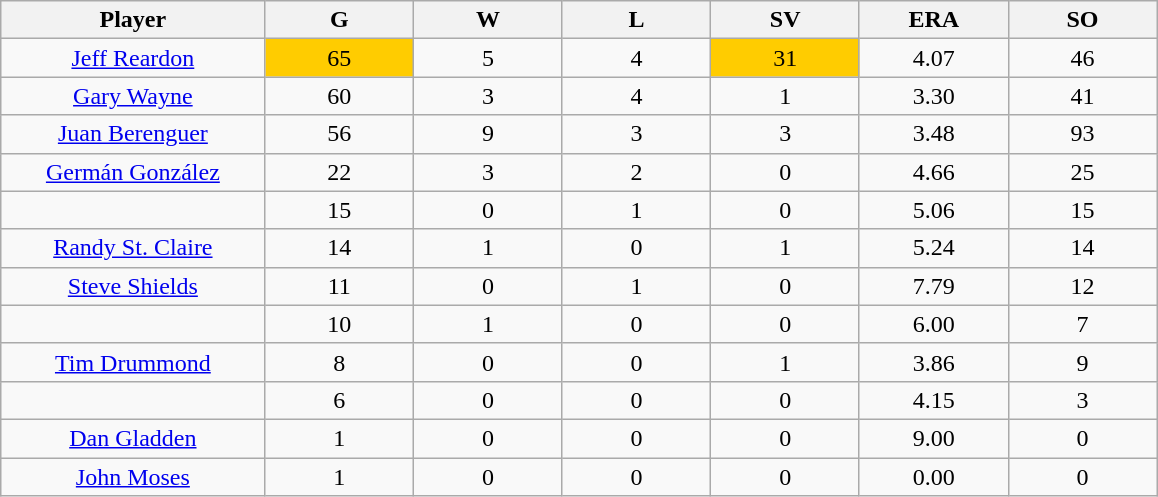<table class="wikitable sortable">
<tr>
<th bgcolor="#DDDDFF" width="16%">Player</th>
<th bgcolor="#DDDDFF" width="9%">G</th>
<th bgcolor="#DDDDFF" width="9%">W</th>
<th bgcolor="#DDDDFF" width="9%">L</th>
<th bgcolor="#DDDDFF" width="9%">SV</th>
<th bgcolor="#DDDDFF" width="9%">ERA</th>
<th bgcolor="#DDDDFF" width="9%">SO</th>
</tr>
<tr align="center">
<td><a href='#'>Jeff Reardon</a></td>
<td style="background:#fc0;">65</td>
<td>5</td>
<td>4</td>
<td style="background:#fc0;">31</td>
<td>4.07</td>
<td>46</td>
</tr>
<tr align=center>
<td><a href='#'>Gary Wayne</a></td>
<td>60</td>
<td>3</td>
<td>4</td>
<td>1</td>
<td>3.30</td>
<td>41</td>
</tr>
<tr align=center>
<td><a href='#'>Juan Berenguer</a></td>
<td>56</td>
<td>9</td>
<td>3</td>
<td>3</td>
<td>3.48</td>
<td>93</td>
</tr>
<tr align=center>
<td><a href='#'>Germán González</a></td>
<td>22</td>
<td>3</td>
<td>2</td>
<td>0</td>
<td>4.66</td>
<td>25</td>
</tr>
<tr align=center>
<td></td>
<td>15</td>
<td>0</td>
<td>1</td>
<td>0</td>
<td>5.06</td>
<td>15</td>
</tr>
<tr align="center">
<td><a href='#'>Randy St. Claire</a></td>
<td>14</td>
<td>1</td>
<td>0</td>
<td>1</td>
<td>5.24</td>
<td>14</td>
</tr>
<tr align=center>
<td><a href='#'>Steve Shields</a></td>
<td>11</td>
<td>0</td>
<td>1</td>
<td>0</td>
<td>7.79</td>
<td>12</td>
</tr>
<tr align=center>
<td></td>
<td>10</td>
<td>1</td>
<td>0</td>
<td>0</td>
<td>6.00</td>
<td>7</td>
</tr>
<tr align="center">
<td><a href='#'>Tim Drummond</a></td>
<td>8</td>
<td>0</td>
<td>0</td>
<td>1</td>
<td>3.86</td>
<td>9</td>
</tr>
<tr align=center>
<td></td>
<td>6</td>
<td>0</td>
<td>0</td>
<td>0</td>
<td>4.15</td>
<td>3</td>
</tr>
<tr align="center">
<td><a href='#'>Dan Gladden</a></td>
<td>1</td>
<td>0</td>
<td>0</td>
<td>0</td>
<td>9.00</td>
<td>0</td>
</tr>
<tr align=center>
<td><a href='#'>John Moses</a></td>
<td>1</td>
<td>0</td>
<td>0</td>
<td>0</td>
<td>0.00</td>
<td>0</td>
</tr>
</table>
